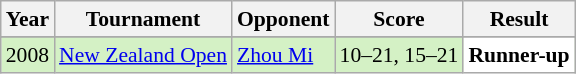<table class="sortable wikitable" style="font-size: 90%;">
<tr>
<th>Year</th>
<th>Tournament</th>
<th>Opponent</th>
<th>Score</th>
<th>Result</th>
</tr>
<tr>
</tr>
<tr style="background:#D4F1C5">
<td align="center">2008</td>
<td align="left"><a href='#'>New Zealand Open</a></td>
<td align="left"> <a href='#'>Zhou Mi</a></td>
<td align="left">10–21, 15–21</td>
<td style="text-align: left; background:white"> <strong>Runner-up</strong></td>
</tr>
</table>
